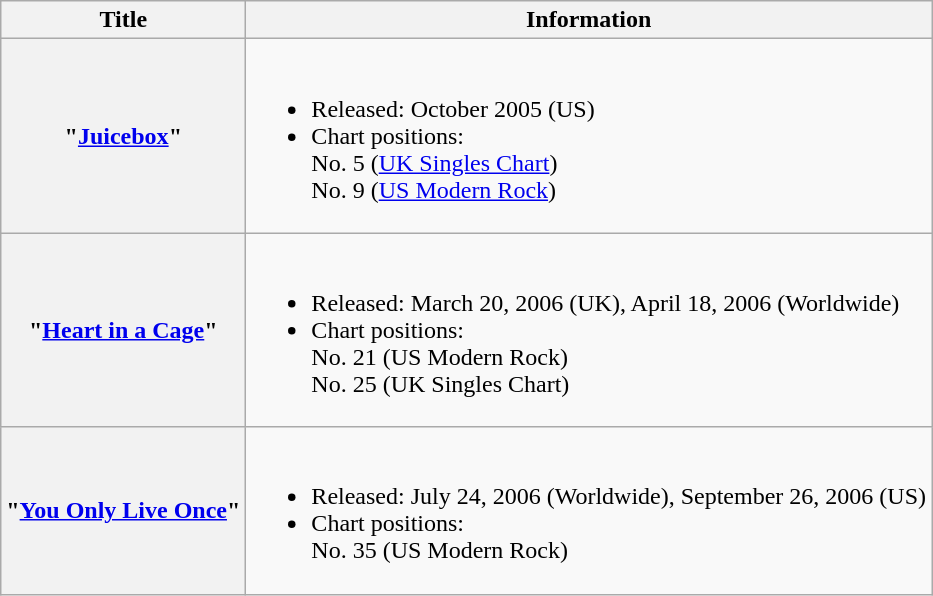<table class="wikitable plainrowheaders">
<tr>
<th scope="col">Title</th>
<th scope="col">Information</th>
</tr>
<tr>
<th scope="row">"<a href='#'>Juicebox</a>"</th>
<td><br><ul><li>Released: October 2005 (US)</li><li>Chart positions:<br>No. 5 (<a href='#'>UK Singles Chart</a>)<br>No. 9 (<a href='#'>US Modern Rock</a>)</li></ul></td>
</tr>
<tr>
<th scope="row">"<a href='#'>Heart in a Cage</a>"</th>
<td><br><ul><li>Released: March 20, 2006 (UK), April 18, 2006 (Worldwide)</li><li>Chart positions:<br>No. 21 (US Modern Rock)<br>No. 25 (UK Singles Chart)</li></ul></td>
</tr>
<tr>
<th scope="row">"<a href='#'>You Only Live Once</a>"</th>
<td><br><ul><li>Released: July 24, 2006 (Worldwide), September 26, 2006 (US)</li><li>Chart positions:<br>No. 35 (US Modern Rock)</li></ul></td>
</tr>
</table>
